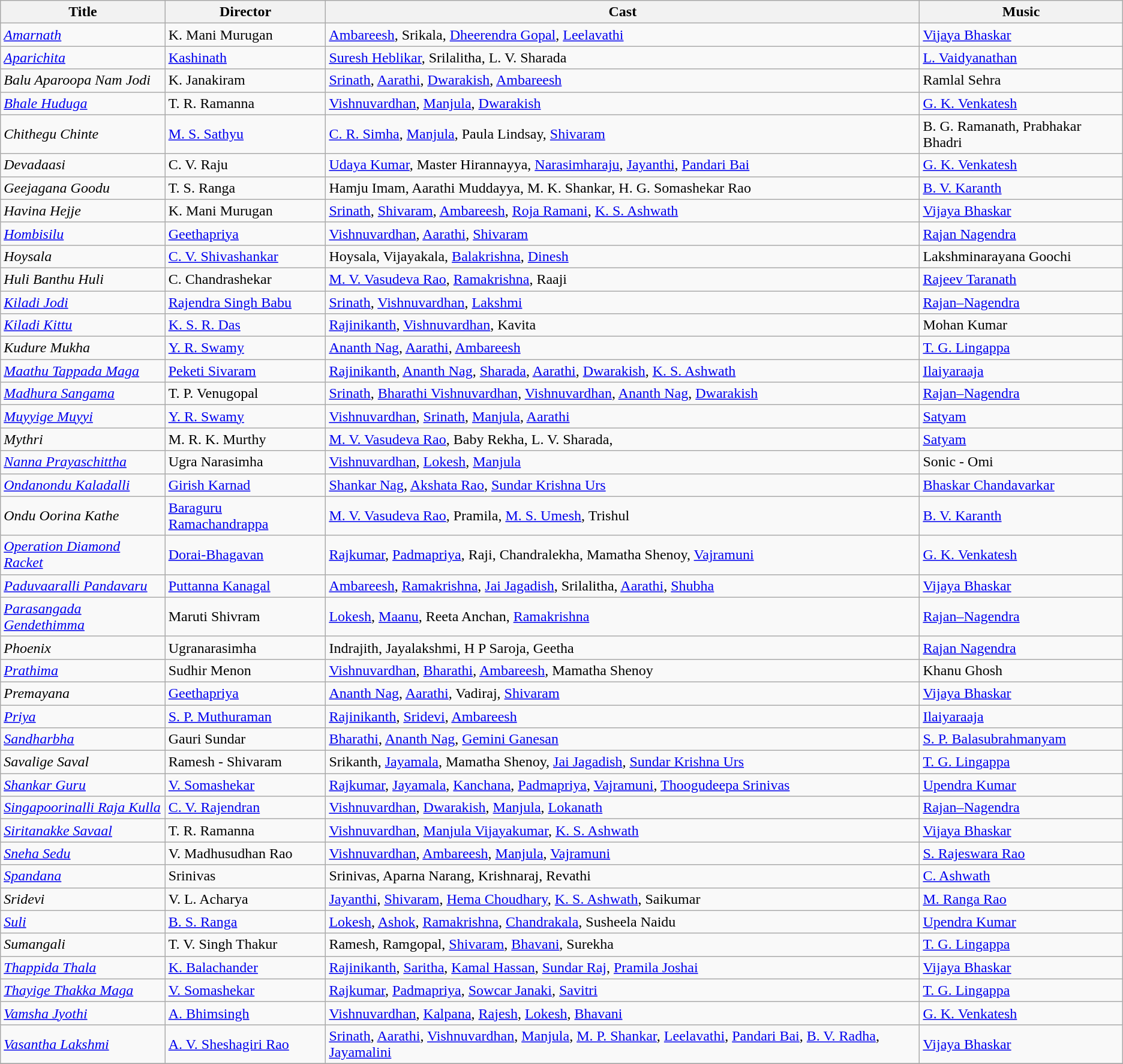<table class="wikitable">
<tr>
<th>Title</th>
<th>Director</th>
<th>Cast</th>
<th>Music</th>
</tr>
<tr>
<td><em><a href='#'>Amarnath</a></em></td>
<td>K. Mani Murugan</td>
<td><a href='#'>Ambareesh</a>, Srikala, <a href='#'>Dheerendra Gopal</a>, <a href='#'>Leelavathi</a></td>
<td><a href='#'>Vijaya Bhaskar</a></td>
</tr>
<tr>
<td><em><a href='#'>Aparichita</a></em></td>
<td><a href='#'>Kashinath</a></td>
<td><a href='#'>Suresh Heblikar</a>, Srilalitha, L. V. Sharada</td>
<td><a href='#'>L. Vaidyanathan</a></td>
</tr>
<tr>
<td><em>Balu Aparoopa Nam Jodi</em></td>
<td>K. Janakiram</td>
<td><a href='#'>Srinath</a>, <a href='#'>Aarathi</a>, <a href='#'>Dwarakish</a>, <a href='#'>Ambareesh</a></td>
<td>Ramlal Sehra</td>
</tr>
<tr>
<td><em><a href='#'>Bhale Huduga</a></em></td>
<td>T. R. Ramanna</td>
<td><a href='#'>Vishnuvardhan</a>, <a href='#'>Manjula</a>, <a href='#'>Dwarakish</a></td>
<td><a href='#'>G. K. Venkatesh</a></td>
</tr>
<tr>
<td><em>Chithegu Chinte</em></td>
<td><a href='#'>M. S. Sathyu</a></td>
<td><a href='#'>C. R. Simha</a>, <a href='#'>Manjula</a>, Paula Lindsay, <a href='#'>Shivaram</a></td>
<td>B. G. Ramanath, Prabhakar Bhadri</td>
</tr>
<tr>
<td><em>Devadaasi</em></td>
<td>C. V. Raju</td>
<td><a href='#'>Udaya Kumar</a>, Master Hirannayya, <a href='#'>Narasimharaju</a>, <a href='#'>Jayanthi</a>, <a href='#'>Pandari Bai</a></td>
<td><a href='#'>G. K. Venkatesh</a></td>
</tr>
<tr>
<td><em>Geejagana Goodu</em></td>
<td>T. S. Ranga</td>
<td>Hamju Imam, Aarathi Muddayya, M. K. Shankar, H. G. Somashekar Rao</td>
<td><a href='#'>B. V. Karanth</a></td>
</tr>
<tr>
<td><em>Havina Hejje</em></td>
<td>K. Mani Murugan</td>
<td><a href='#'>Srinath</a>, <a href='#'>Shivaram</a>, <a href='#'>Ambareesh</a>, <a href='#'>Roja Ramani</a>, <a href='#'>K. S. Ashwath</a></td>
<td><a href='#'>Vijaya Bhaskar</a></td>
</tr>
<tr>
<td><em><a href='#'>Hombisilu</a></em></td>
<td><a href='#'>Geethapriya</a></td>
<td><a href='#'>Vishnuvardhan</a>, <a href='#'>Aarathi</a>, <a href='#'>Shivaram</a></td>
<td><a href='#'>Rajan Nagendra</a></td>
</tr>
<tr>
<td><em>Hoysala</em></td>
<td><a href='#'>C. V. Shivashankar</a></td>
<td>Hoysala, Vijayakala, <a href='#'>Balakrishna</a>, <a href='#'>Dinesh</a></td>
<td>Lakshminarayana Goochi</td>
</tr>
<tr>
<td><em>Huli Banthu Huli</em></td>
<td>C. Chandrashekar</td>
<td><a href='#'>M. V. Vasudeva Rao</a>, <a href='#'>Ramakrishna</a>, Raaji</td>
<td><a href='#'>Rajeev Taranath</a></td>
</tr>
<tr>
<td><em><a href='#'>Kiladi Jodi</a></em></td>
<td><a href='#'>Rajendra Singh Babu</a></td>
<td><a href='#'>Srinath</a>, <a href='#'>Vishnuvardhan</a>, <a href='#'>Lakshmi</a></td>
<td><a href='#'>Rajan–Nagendra</a></td>
</tr>
<tr>
<td><em><a href='#'>Kiladi Kittu</a></em></td>
<td><a href='#'>K. S. R. Das</a></td>
<td><a href='#'>Rajinikanth</a>, <a href='#'>Vishnuvardhan</a>, Kavita</td>
<td>Mohan Kumar</td>
</tr>
<tr>
<td><em>Kudure Mukha</em></td>
<td><a href='#'>Y. R. Swamy</a></td>
<td><a href='#'>Ananth Nag</a>, <a href='#'>Aarathi</a>, <a href='#'>Ambareesh</a></td>
<td><a href='#'>T. G. Lingappa</a></td>
</tr>
<tr>
<td><em><a href='#'>Maathu Tappada Maga</a></em></td>
<td><a href='#'>Peketi Sivaram</a></td>
<td><a href='#'>Rajinikanth</a>, <a href='#'>Ananth Nag</a>, <a href='#'>Sharada</a>, <a href='#'>Aarathi</a>, <a href='#'>Dwarakish</a>, <a href='#'>K. S. Ashwath</a></td>
<td><a href='#'>Ilaiyaraaja</a></td>
</tr>
<tr>
<td><em><a href='#'>Madhura Sangama</a></em></td>
<td>T. P. Venugopal</td>
<td><a href='#'>Srinath</a>, <a href='#'>Bharathi Vishnuvardhan</a>, <a href='#'>Vishnuvardhan</a>, <a href='#'>Ananth Nag</a>, <a href='#'>Dwarakish</a></td>
<td><a href='#'>Rajan–Nagendra</a></td>
</tr>
<tr>
<td><em><a href='#'>Muyyige Muyyi</a></em></td>
<td><a href='#'>Y. R. Swamy</a></td>
<td><a href='#'>Vishnuvardhan</a>, <a href='#'>Srinath</a>, <a href='#'>Manjula</a>, <a href='#'>Aarathi</a></td>
<td><a href='#'>Satyam</a></td>
</tr>
<tr>
<td><em>Mythri</em></td>
<td>M. R. K. Murthy</td>
<td><a href='#'>M. V. Vasudeva Rao</a>,  Baby Rekha, L. V. Sharada,</td>
<td><a href='#'>Satyam</a></td>
</tr>
<tr>
<td><em><a href='#'>Nanna Prayaschittha</a></em></td>
<td>Ugra Narasimha</td>
<td><a href='#'>Vishnuvardhan</a>, <a href='#'>Lokesh</a>, <a href='#'>Manjula</a></td>
<td>Sonic - Omi</td>
</tr>
<tr>
<td><em><a href='#'>Ondanondu Kaladalli</a></em></td>
<td><a href='#'>Girish Karnad</a></td>
<td><a href='#'>Shankar Nag</a>, <a href='#'>Akshata Rao</a>, <a href='#'>Sundar Krishna Urs</a></td>
<td><a href='#'>Bhaskar Chandavarkar</a></td>
</tr>
<tr>
<td><em>Ondu Oorina Kathe</em></td>
<td><a href='#'>Baraguru Ramachandrappa</a></td>
<td><a href='#'>M. V. Vasudeva Rao</a>, Pramila, <a href='#'>M. S. Umesh</a>, Trishul</td>
<td><a href='#'>B. V. Karanth</a></td>
</tr>
<tr>
<td><em><a href='#'>Operation Diamond Racket</a></em></td>
<td><a href='#'>Dorai-Bhagavan</a></td>
<td><a href='#'>Rajkumar</a>, <a href='#'>Padmapriya</a>, Raji, Chandralekha, Mamatha Shenoy, <a href='#'>Vajramuni</a></td>
<td><a href='#'>G. K. Venkatesh</a></td>
</tr>
<tr>
<td><em><a href='#'>Paduvaaralli Pandavaru</a></em></td>
<td><a href='#'>Puttanna Kanagal</a></td>
<td><a href='#'>Ambareesh</a>, <a href='#'>Ramakrishna</a>, <a href='#'>Jai Jagadish</a>, Srilalitha, <a href='#'>Aarathi</a>, <a href='#'>Shubha</a></td>
<td><a href='#'>Vijaya Bhaskar</a></td>
</tr>
<tr>
<td><em><a href='#'>Parasangada Gendethimma</a></em></td>
<td>Maruti Shivram</td>
<td><a href='#'>Lokesh</a>, <a href='#'>Maanu</a>, Reeta Anchan, <a href='#'>Ramakrishna</a></td>
<td><a href='#'>Rajan–Nagendra</a></td>
</tr>
<tr>
<td><em>Phoenix</em></td>
<td>Ugranarasimha</td>
<td>Indrajith, Jayalakshmi, H P Saroja, Geetha</td>
<td><a href='#'>Rajan Nagendra</a></td>
</tr>
<tr>
<td><em><a href='#'>Prathima</a></em></td>
<td>Sudhir Menon</td>
<td><a href='#'>Vishnuvardhan</a>, <a href='#'>Bharathi</a>, <a href='#'>Ambareesh</a>, Mamatha Shenoy</td>
<td>Khanu Ghosh</td>
</tr>
<tr>
<td><em>Premayana</em></td>
<td><a href='#'>Geethapriya</a></td>
<td><a href='#'>Ananth Nag</a>, <a href='#'>Aarathi</a>, Vadiraj, <a href='#'>Shivaram</a></td>
<td><a href='#'>Vijaya Bhaskar</a></td>
</tr>
<tr>
<td><em><a href='#'>Priya</a></em></td>
<td><a href='#'>S. P. Muthuraman</a></td>
<td><a href='#'>Rajinikanth</a>, <a href='#'>Sridevi</a>, <a href='#'>Ambareesh</a></td>
<td><a href='#'>Ilaiyaraaja</a></td>
</tr>
<tr>
<td><em><a href='#'>Sandharbha</a></em></td>
<td>Gauri Sundar</td>
<td><a href='#'>Bharathi</a>, <a href='#'>Ananth Nag</a>, <a href='#'>Gemini Ganesan</a></td>
<td><a href='#'>S. P. Balasubrahmanyam</a></td>
</tr>
<tr>
<td><em>Savalige Saval</em></td>
<td>Ramesh - Shivaram</td>
<td>Srikanth, <a href='#'>Jayamala</a>, Mamatha Shenoy, <a href='#'>Jai Jagadish</a>, <a href='#'>Sundar Krishna Urs</a></td>
<td><a href='#'>T. G. Lingappa</a></td>
</tr>
<tr>
<td><em><a href='#'>Shankar Guru</a></em></td>
<td><a href='#'>V. Somashekar</a></td>
<td><a href='#'>Rajkumar</a>, <a href='#'>Jayamala</a>, <a href='#'>Kanchana</a>, <a href='#'>Padmapriya</a>, <a href='#'>Vajramuni</a>, <a href='#'>Thoogudeepa Srinivas</a></td>
<td><a href='#'>Upendra Kumar</a></td>
</tr>
<tr>
<td><em><a href='#'>Singapoorinalli Raja Kulla</a></em></td>
<td><a href='#'>C. V. Rajendran</a></td>
<td><a href='#'>Vishnuvardhan</a>, <a href='#'>Dwarakish</a>, <a href='#'>Manjula</a>, <a href='#'>Lokanath</a></td>
<td><a href='#'>Rajan–Nagendra</a></td>
</tr>
<tr>
<td><em><a href='#'>Siritanakke Savaal</a></em></td>
<td>T. R. Ramanna</td>
<td><a href='#'>Vishnuvardhan</a>, <a href='#'>Manjula Vijayakumar</a>, <a href='#'>K. S. Ashwath</a></td>
<td><a href='#'>Vijaya Bhaskar</a></td>
</tr>
<tr>
<td><em><a href='#'>Sneha Sedu</a></em></td>
<td>V. Madhusudhan Rao</td>
<td><a href='#'>Vishnuvardhan</a>, <a href='#'>Ambareesh</a>, <a href='#'>Manjula</a>, <a href='#'>Vajramuni</a></td>
<td><a href='#'>S. Rajeswara Rao</a></td>
</tr>
<tr>
<td><em><a href='#'>Spandana</a></em></td>
<td>Srinivas</td>
<td>Srinivas, Aparna Narang, Krishnaraj, Revathi</td>
<td><a href='#'>C. Ashwath</a></td>
</tr>
<tr>
<td><em>Sridevi</em></td>
<td>V. L. Acharya</td>
<td><a href='#'>Jayanthi</a>, <a href='#'>Shivaram</a>, <a href='#'>Hema Choudhary</a>, <a href='#'>K. S. Ashwath</a>, Saikumar</td>
<td><a href='#'>M. Ranga Rao</a></td>
</tr>
<tr>
<td><em><a href='#'>Suli</a></em></td>
<td><a href='#'>B. S. Ranga</a></td>
<td><a href='#'>Lokesh</a>, <a href='#'>Ashok</a>, <a href='#'>Ramakrishna</a>, <a href='#'>Chandrakala</a>, Susheela Naidu</td>
<td><a href='#'>Upendra Kumar</a></td>
</tr>
<tr>
<td><em>Sumangali</em></td>
<td>T. V. Singh Thakur</td>
<td>Ramesh, Ramgopal, <a href='#'>Shivaram</a>, <a href='#'>Bhavani</a>, Surekha</td>
<td><a href='#'>T. G. Lingappa</a></td>
</tr>
<tr>
<td><em><a href='#'>Thappida Thala</a></em></td>
<td><a href='#'>K. Balachander</a></td>
<td><a href='#'>Rajinikanth</a>, <a href='#'>Saritha</a>, <a href='#'>Kamal Hassan</a>, <a href='#'>Sundar Raj</a>, <a href='#'>Pramila Joshai</a></td>
<td><a href='#'>Vijaya Bhaskar</a></td>
</tr>
<tr>
<td><em><a href='#'>Thayige Thakka Maga</a></em></td>
<td><a href='#'>V. Somashekar</a></td>
<td><a href='#'>Rajkumar</a>, <a href='#'>Padmapriya</a>, <a href='#'>Sowcar Janaki</a>, <a href='#'>Savitri</a></td>
<td><a href='#'>T. G. Lingappa</a></td>
</tr>
<tr>
<td><em><a href='#'>Vamsha Jyothi</a></em></td>
<td><a href='#'>A. Bhimsingh</a></td>
<td><a href='#'>Vishnuvardhan</a>, <a href='#'>Kalpana</a>, <a href='#'>Rajesh</a>, <a href='#'>Lokesh</a>, <a href='#'>Bhavani</a></td>
<td><a href='#'>G. K. Venkatesh</a></td>
</tr>
<tr>
<td><em><a href='#'>Vasantha Lakshmi</a></em></td>
<td><a href='#'>A. V. Sheshagiri Rao</a></td>
<td><a href='#'>Srinath</a>, <a href='#'>Aarathi</a>, <a href='#'>Vishnuvardhan</a>, <a href='#'>Manjula</a>, <a href='#'>M. P. Shankar</a>, <a href='#'>Leelavathi</a>, <a href='#'>Pandari Bai</a>, <a href='#'>B. V. Radha</a>, <a href='#'>Jayamalini</a></td>
<td><a href='#'>Vijaya Bhaskar</a></td>
</tr>
<tr>
</tr>
</table>
